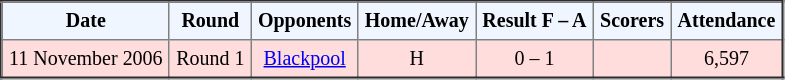<table border="2" cellpadding="4" style="border-collapse:collapse; text-align:center; font-size:smaller;">
<tr style="background:#f0f6ff;">
<th><strong>Date</strong></th>
<th><strong>Round</strong></th>
<th><strong>Opponents</strong></th>
<th><strong>Home/Away</strong></th>
<th><strong>Result F – A</strong></th>
<th><strong>Scorers</strong></th>
<th><strong>Attendance</strong></th>
</tr>
<tr bgcolor="#ffdddd">
<td>11 November 2006</td>
<td>Round 1</td>
<td><a href='#'>Blackpool</a></td>
<td>H</td>
<td>0 – 1</td>
<td></td>
<td>6,597</td>
</tr>
</table>
